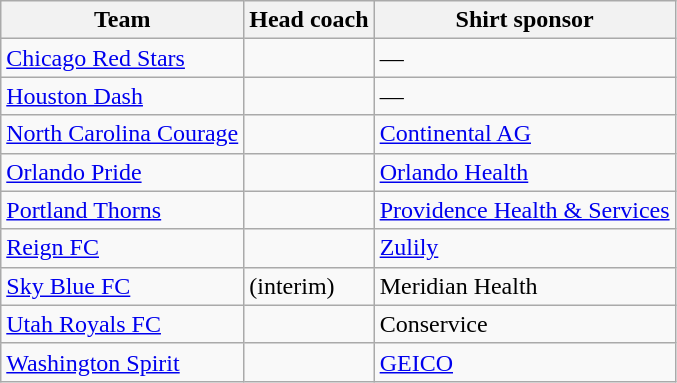<table class="wikitable sortable" style="text-align: left;">
<tr>
<th>Team</th>
<th>Head coach</th>
<th>Shirt sponsor</th>
</tr>
<tr>
<td><a href='#'>Chicago Red Stars</a></td>
<td> </td>
<td>—</td>
</tr>
<tr>
<td><a href='#'>Houston Dash</a></td>
<td> </td>
<td>—</td>
</tr>
<tr>
<td><a href='#'>North Carolina Courage</a></td>
<td> </td>
<td><a href='#'>Continental AG</a></td>
</tr>
<tr>
<td><a href='#'>Orlando Pride</a></td>
<td> </td>
<td><a href='#'>Orlando Health</a></td>
</tr>
<tr>
<td><a href='#'>Portland Thorns</a></td>
<td> </td>
<td><a href='#'>Providence Health & Services</a></td>
</tr>
<tr>
<td><a href='#'>Reign FC</a></td>
<td> </td>
<td><a href='#'>Zulily</a></td>
</tr>
<tr>
<td><a href='#'>Sky Blue FC</a></td>
<td>  (interim)</td>
<td>Meridian Health</td>
</tr>
<tr>
<td><a href='#'>Utah Royals FC</a></td>
<td> </td>
<td>Conservice</td>
</tr>
<tr>
<td><a href='#'>Washington Spirit</a></td>
<td> </td>
<td><a href='#'>GEICO</a></td>
</tr>
</table>
